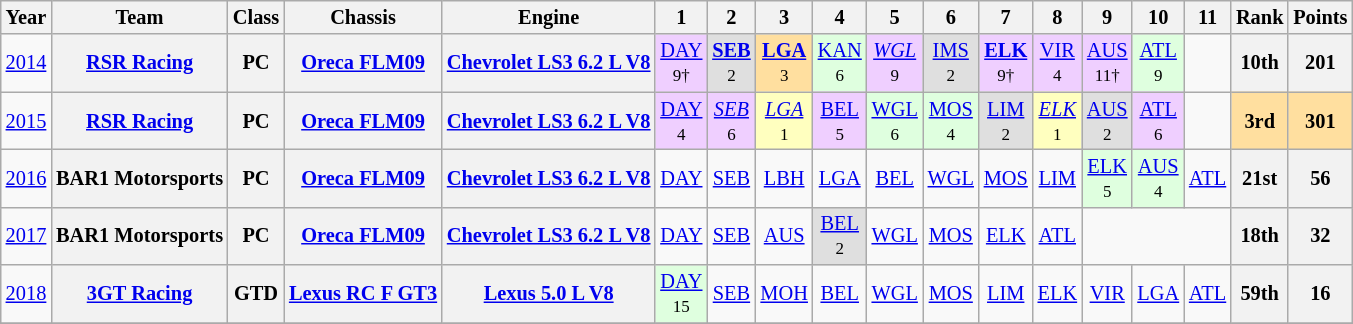<table class="wikitable" style="text-align:center; font-size:85%">
<tr>
<th>Year</th>
<th>Team</th>
<th>Class</th>
<th>Chassis</th>
<th>Engine</th>
<th>1</th>
<th>2</th>
<th>3</th>
<th>4</th>
<th>5</th>
<th>6</th>
<th>7</th>
<th>8</th>
<th>9</th>
<th>10</th>
<th>11</th>
<th>Rank</th>
<th>Points</th>
</tr>
<tr>
<td><a href='#'>2014</a></td>
<th nowrap><a href='#'>RSR Racing</a></th>
<th>PC</th>
<th nowrap><a href='#'>Oreca FLM09</a></th>
<th nowrap><a href='#'>Chevrolet LS3 6.2 L V8</a></th>
<td style="background:#EFCFFF;"><a href='#'>DAY</a><br><small>9†</small></td>
<td style="background:#DFDFDF;"><strong><a href='#'>SEB</a></strong><br><small>2</small></td>
<td style="background:#FFDF9F;"><strong><a href='#'>LGA</a></strong><br><small>3</small></td>
<td style="background:#DFFFDF;"><a href='#'>KAN</a><br><small>6</small></td>
<td style="background:#EFCFFF;"><em><a href='#'>WGL</a></em><br><small>9</small></td>
<td style="background:#DFDFDF;"><a href='#'>IMS</a><br><small>2</small></td>
<td style="background:#EFCFFF;"><strong><a href='#'>ELK</a></strong><br><small>9†</small></td>
<td style="background:#EFCFFF;"><a href='#'>VIR</a><br><small>4</small></td>
<td style="background:#EFCFFF;"><a href='#'>AUS</a><br><small>11†</small></td>
<td style="background:#DFFFDF;"><a href='#'>ATL</a><br><small>9</small></td>
<td></td>
<th>10th</th>
<th>201</th>
</tr>
<tr>
<td><a href='#'>2015</a></td>
<th nowrap><a href='#'>RSR Racing</a></th>
<th>PC</th>
<th nowrap><a href='#'>Oreca FLM09</a></th>
<th nowrap><a href='#'>Chevrolet LS3 6.2 L V8</a></th>
<td style="background:#EFCFFF;"><a href='#'>DAY</a><br><small>4</small></td>
<td style="background:#EFCFFF;"><em><a href='#'>SEB</a></em><br><small>6</small></td>
<td style="background:#FFFFBF;"><em><a href='#'>LGA</a></em><br><small>1</small></td>
<td style="background:#EFCFFF;"><a href='#'>BEL</a><br><small>5</small></td>
<td style="background:#DFFFDF;"><a href='#'>WGL</a><br><small>6</small></td>
<td style="background:#DFFFDF;"><a href='#'>MOS</a><br><small>4</small></td>
<td style="background:#DFDFDF;"><a href='#'>LIM</a><br><small>2</small></td>
<td style="background:#FFFFBF;"><em><a href='#'>ELK</a></em><br><small>1</small></td>
<td style="background:#DFDFDF;"><a href='#'>AUS</a><br><small>2</small></td>
<td style="background:#EFCFFF;"><a href='#'>ATL</a><br><small>6</small></td>
<td></td>
<th style="background:#FFDF9F;">3rd</th>
<th style="background:#FFDF9F;">301</th>
</tr>
<tr>
<td><a href='#'>2016</a></td>
<th nowrap>BAR1 Motorsports</th>
<th>PC</th>
<th nowrap><a href='#'>Oreca FLM09</a></th>
<th nowrap><a href='#'>Chevrolet LS3 6.2 L V8</a></th>
<td><a href='#'>DAY</a><br><small></small></td>
<td><a href='#'>SEB</a><br><small></small></td>
<td><a href='#'>LBH</a><br><small></small></td>
<td><a href='#'>LGA</a><br><small></small></td>
<td><a href='#'>BEL</a><br><small></small></td>
<td><a href='#'>WGL</a><br><small></small></td>
<td><a href='#'>MOS</a><br><small></small></td>
<td><a href='#'>LIM</a><br><small></small></td>
<td style="background:#DFFFDF;"><a href='#'>ELK</a><br><small>5</small></td>
<td style="background:#DFFFDF;"><a href='#'>AUS</a><br><small>4</small></td>
<td><a href='#'>ATL</a><br><small></small></td>
<th>21st</th>
<th>56</th>
</tr>
<tr>
<td><a href='#'>2017</a></td>
<th nowrap>BAR1 Motorsports</th>
<th>PC</th>
<th nowrap><a href='#'>Oreca FLM09</a></th>
<th nowrap><a href='#'>Chevrolet LS3 6.2 L V8</a></th>
<td><a href='#'>DAY</a><br><small></small></td>
<td><a href='#'>SEB</a><br><small></small></td>
<td><a href='#'>AUS</a><br><small></small></td>
<td style="background:#DFDFDF;"><a href='#'>BEL</a><br><small>2</small></td>
<td><a href='#'>WGL</a><br><small></small></td>
<td><a href='#'>MOS</a><br><small></small></td>
<td><a href='#'>ELK</a><br><small></small></td>
<td><a href='#'>ATL</a><br><small></small></td>
<td colspan=3></td>
<th>18th</th>
<th>32</th>
</tr>
<tr>
<td><a href='#'>2018</a></td>
<th nowrap><a href='#'>3GT Racing</a></th>
<th>GTD</th>
<th nowrap><a href='#'>Lexus RC F GT3</a></th>
<th nowrap><a href='#'>Lexus 5.0 L V8</a></th>
<td style="background:#DFFFDF;"><a href='#'>DAY</a><br><small>15</small></td>
<td><a href='#'>SEB</a><br><small></small></td>
<td><a href='#'>MOH</a><br><small></small></td>
<td><a href='#'>BEL</a><br><small></small></td>
<td><a href='#'>WGL</a><br><small></small></td>
<td><a href='#'>MOS</a><br><small></small></td>
<td><a href='#'>LIM</a><br><small></small></td>
<td><a href='#'>ELK</a><br><small></small></td>
<td><a href='#'>VIR</a><br><small></small></td>
<td><a href='#'>LGA</a><br><small></small></td>
<td><a href='#'>ATL</a><br><small></small></td>
<th>59th</th>
<th>16</th>
</tr>
<tr>
</tr>
</table>
